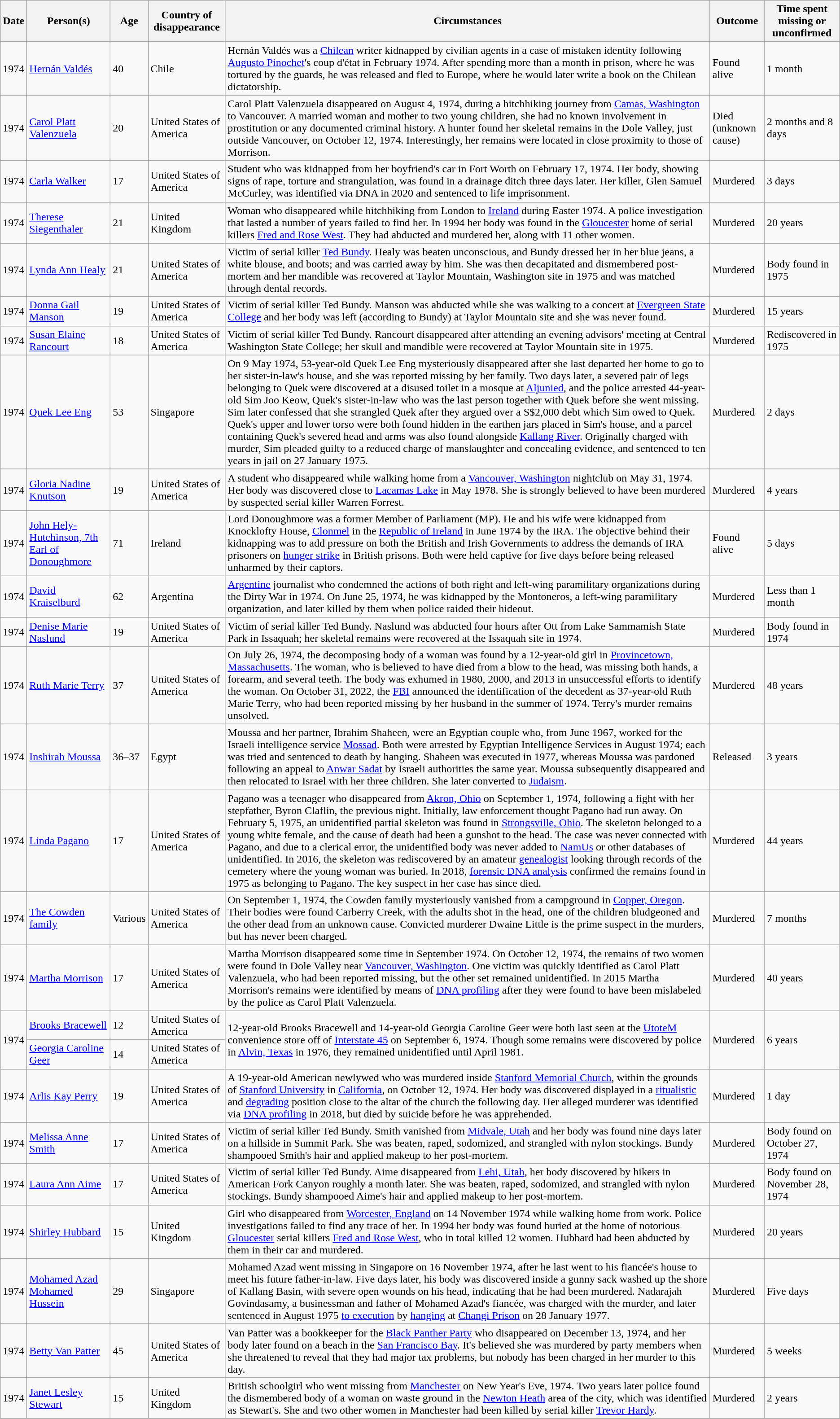<table class="wikitable sortable zebra">
<tr>
<th data-sort-type="isoDate">Date</th>
<th data-sort-type="text">Person(s)</th>
<th data-sort-type="text">Age</th>
<th>Country of disappearance</th>
<th class="unsortable">Circumstances</th>
<th data-sort-type="text">Outcome</th>
<th data-sort-type="value">Time spent missing or unconfirmed</th>
</tr>
<tr>
<td>1974</td>
<td><a href='#'>Hernán Valdés</a></td>
<td>40</td>
<td>Chile</td>
<td>Hernán Valdés was a <a href='#'>Chilean</a> writer kidnapped by civilian agents in a case of mistaken identity following <a href='#'>Augusto Pinochet</a>'s coup d'état in February 1974. After spending more than a month in prison, where he was tortured by the guards, he was released and fled to Europe, where he would later write a book on the Chilean dictatorship.</td>
<td>Found alive</td>
<td>1 month</td>
</tr>
<tr>
<td>1974</td>
<td><a href='#'>Carol Platt Valenzuela</a></td>
<td>20</td>
<td>United States of America</td>
<td>Carol Platt Valenzuela disappeared on August 4, 1974, during a hitchhiking journey from <a href='#'>Camas, Washington</a> to Vancouver. A married woman and mother to two young children, she had no known involvement in prostitution or any documented criminal history. A hunter found her skeletal remains in the Dole Valley, just outside Vancouver, on October 12, 1974. Interestingly, her remains were located in close proximity to those of Morrison.</td>
<td>Died (unknown cause)</td>
<td>2 months and 8 days</td>
</tr>
<tr>
<td>1974</td>
<td><a href='#'>Carla Walker</a></td>
<td>17</td>
<td>United States of America</td>
<td>Student who was kidnapped from her boyfriend's car in Fort Worth on February 17, 1974. Her body, showing signs of rape, torture and strangulation, was found in a drainage ditch three days later. Her killer, Glen Samuel McCurley, was identified via DNA in 2020 and sentenced to life imprisonment.</td>
<td>Murdered</td>
<td>3 days</td>
</tr>
<tr>
<td>1974</td>
<td><a href='#'>Therese Siegenthaler</a></td>
<td>21</td>
<td>United Kingdom</td>
<td>Woman who disappeared while hitchhiking from London to <a href='#'>Ireland</a> during Easter 1974. A police investigation that lasted a number of years failed to find her. In 1994 her body was found in the <a href='#'>Gloucester</a> home of serial killers <a href='#'>Fred and Rose West</a>. They had abducted and murdered her, along with 11 other women.</td>
<td>Murdered</td>
<td>20 years</td>
</tr>
<tr>
<td data-sort-value="1974-02-01">1974</td>
<td><a href='#'>Lynda Ann Healy</a></td>
<td>21</td>
<td>United States of America</td>
<td>Victim of serial killer <a href='#'>Ted Bundy</a>. Healy was beaten unconscious, and Bundy dressed her in her blue jeans, a white blouse, and boots; and was carried away by him. She was then decapitated and dismembered post-mortem and her mandible was recovered at Taylor Mountain, Washington site in 1975 and was matched through dental records. </td>
<td>Murdered</td>
<td data-sort-value="13607">Body found in 1975</td>
</tr>
<tr>
<td data-sort-value="1974-03-12">1974</td>
<td><a href='#'>Donna Gail Manson</a></td>
<td>19</td>
<td>United States of America</td>
<td>Victim of serial killer Ted Bundy. Manson was abducted while she was walking to a concert at <a href='#'>Evergreen State College</a> and her body was left (according to Bundy) at Taylor Mountain site and she was never found.</td>
<td>Murdered</td>
<td data-sort-value="13607">15 years</td>
</tr>
<tr>
<td data-sort-value="1974-04-17">1974</td>
<td><a href='#'>Susan Elaine Rancourt</a></td>
<td>18</td>
<td>United States of America</td>
<td>Victim of serial killer Ted Bundy. Rancourt disappeared after attending an evening advisors' meeting at Central Washington State College; her skull and mandible were recovered at Taylor Mountain site in 1975.</td>
<td>Murdered</td>
<td data-sort-value="13607">Rediscovered in 1975</td>
</tr>
<tr>
<td>1974</td>
<td><a href='#'>Quek Lee Eng</a></td>
<td>53</td>
<td>Singapore</td>
<td>On 9 May 1974, 53-year-old Quek Lee Eng mysteriously disappeared after she last departed her home to go to her sister-in-law's house, and she was reported missing by her family. Two days later, a severed pair of legs belonging to Quek were discovered at a disused toilet in a mosque at <a href='#'>Aljunied</a>, and the police arrested 44-year-old Sim Joo Keow, Quek's sister-in-law who was the last person together with Quek before she went missing. Sim later confessed that she strangled Quek after they argued over a S$2,000 debt which Sim owed to Quek. Quek's upper and lower torso were both found hidden in the earthen jars placed in Sim's house, and a parcel containing Quek's severed head and arms was also found alongside <a href='#'>Kallang River</a>. Originally charged with murder, Sim pleaded guilty to a reduced charge of manslaughter and concealing evidence, and sentenced to ten years in jail on 27 January 1975.</td>
<td>Murdered</td>
<td>2 days</td>
</tr>
<tr>
<td>1974</td>
<td><a href='#'>Gloria Nadine Knutson</a></td>
<td>19</td>
<td>United States of America</td>
<td>A student who disappeared while walking home from a <a href='#'>Vancouver, Washington</a> nightclub on May 31, 1974. Her body was discovered close to <a href='#'>Lacamas Lake</a> in May 1978. She is strongly believed to have been murdered by suspected serial killer Warren Forrest.</td>
<td>Murdered</td>
<td>4 years</td>
</tr>
<tr>
</tr>
<tr>
<td data-sort-value="1974-06-04">1974</td>
<td><a href='#'>John Hely-Hutchinson, 7th Earl of Donoughmore</a></td>
<td>71</td>
<td>Ireland</td>
<td>Lord Donoughmore was a former Member of Parliament (MP). He and his wife were kidnapped from Knocklofty House, <a href='#'>Clonmel</a> in the <a href='#'>Republic of Ireland</a> in June 1974 by the IRA. The objective behind their kidnapping was to add pressure on both the British and Irish Governments to address the demands of IRA prisoners on <a href='#'>hunger strike</a> in British prisons. Both were held captive for five days before being released unharmed by their captors.</td>
<td>Found alive</td>
<td data-sort-value="13607">5 days</td>
</tr>
<tr>
<td>1974</td>
<td><a href='#'>David Kraiselburd</a></td>
<td>62</td>
<td>Argentina</td>
<td><a href='#'>Argentine</a> journalist who condemned the actions of both right and left-wing paramilitary organizations during the Dirty War in 1974. On June 25, 1974, he was kidnapped by the Montoneros, a left-wing paramilitary organization, and later killed by them when police raided their hideout.</td>
<td>Murdered</td>
<td>Less than 1 month</td>
</tr>
<tr>
<td data-sort-value="1974-07-14">1974</td>
<td><a href='#'>Denise Marie Naslund</a></td>
<td>19</td>
<td>United States of America</td>
<td>Victim of serial killer Ted Bundy. Naslund was abducted four hours after Ott from Lake Sammamish State Park in Issaquah; her skeletal remains were recovered at the Issaquah site in 1974.</td>
<td>Murdered</td>
<td data-sort-value="13607">Body found in 1974</td>
</tr>
<tr>
<td data-sort-value="1974-07-26">1974</td>
<td><a href='#'>Ruth Marie Terry</a></td>
<td>37</td>
<td>United States of America</td>
<td>On July 26, 1974, the decomposing body of a woman was found by a 12-year-old girl in <a href='#'>Provincetown, Massachusetts</a>. The woman, who is believed to have died from a blow to the head, was missing both hands, a forearm, and several teeth. The body was exhumed in 1980, 2000, and 2013 in unsuccessful efforts to identify the woman. On October 31, 2022, the <a href='#'>FBI</a> announced the identification of the decedent as 37-year-old Ruth Marie Terry, who had been reported missing by her husband in the summer of 1974. Terry's murder remains unsolved.</td>
<td>Murdered</td>
<td data-sort-value="17629">48 years</td>
</tr>
<tr>
<td data-sort-value="1974-08-24">1974</td>
<td><a href='#'>Inshirah Moussa</a></td>
<td>36–37</td>
<td>Egypt</td>
<td>Moussa and her partner, Ibrahim Shaheen, were an Egyptian couple who, from June 1967, worked for the Israeli intelligence service <a href='#'>Mossad</a>. Both were arrested by Egyptian Intelligence Services in August 1974; each was tried and sentenced to death by hanging. Shaheen was executed in 1977, whereas Moussa was pardoned following an appeal to <a href='#'>Anwar Sadat</a> by Israeli authorities the same year. Moussa subsequently disappeared and then relocated to Israel with her three children. She later converted to <a href='#'>Judaism</a>.</td>
<td>Released</td>
<td data-sort-value="2920">3 years</td>
</tr>
<tr>
<td>1974</td>
<td><a href='#'>Linda Pagano</a></td>
<td>17</td>
<td>United States of America</td>
<td>Pagano was a teenager who disappeared from <a href='#'>Akron, Ohio</a> on September 1, 1974, following a fight with her stepfather, Byron Claflin, the previous night. Initially, law enforcement thought Pagano had run away. On February 5, 1975, an unidentified partial skeleton was found in <a href='#'>Strongsville, Ohio</a>. The skeleton belonged to a young white female, and the cause of death had been a gunshot to the head. The case was never connected with Pagano, and due to a clerical error, the unidentified body was never added to <a href='#'>NamUs</a> or other databases of unidentified. In 2016, the skeleton was rediscovered by an amateur <a href='#'>genealogist</a> looking through records of the cemetery where the young woman was buried. In 2018, <a href='#'>forensic DNA analysis</a> confirmed the remains found in 1975 as belonging to Pagano. The key suspect in her case has since died.</td>
<td>Murdered</td>
<td>44 years</td>
</tr>
<tr>
<td>1974</td>
<td><a href='#'>The Cowden family</a></td>
<td>Various</td>
<td>United States of America</td>
<td>On September 1, 1974, the Cowden family mysteriously vanished from a campground in <a href='#'>Copper, Oregon</a>. Their bodies were found Carberry Creek, with the adults shot in the head, one of the children bludgeoned and the other dead from an unknown cause. Convicted murderer Dwaine Little is the prime suspect in the murders, but has never been charged.</td>
<td>Murdered</td>
<td>7 months</td>
</tr>
<tr>
<td data-sort-value="1974-09">1974</td>
<td><a href='#'>Martha Morrison</a></td>
<td>17</td>
<td>United States of America</td>
<td>Martha Morrison disappeared some time in September 1974. On October 12, 1974, the remains of two women were found in Dole Valley near <a href='#'>Vancouver, Washington</a>. One victim was quickly identified as Carol Platt Valenzuela, who had been reported missing, but the other set remained unidentified. In 2015 Martha Morrison's remains were identified by means of <a href='#'>DNA profiling</a> after they were found to have been mislabeled by the police as Carol Platt Valenzuela.</td>
<td>Murdered</td>
<td data-sort-value="14600">40 years</td>
</tr>
<tr>
<td data-sort-value="1974-09-06" rowspan="2">1974</td>
<td><a href='#'>Brooks Bracewell</a></td>
<td data-sort-value="012">12</td>
<td>United States of America</td>
<td rowspan="2">12-year-old Brooks Bracewell and 14-year-old Georgia Caroline Geer were both last seen at the <a href='#'>UtoteM</a> convenience store off of <a href='#'>Interstate 45</a> on September 6, 1974. Though some remains were discovered by police in <a href='#'>Alvin, Texas</a> in 1976, they remained unidentified until April 1981.</td>
<td rowspan="2">Murdered</td>
<td data-sort-value="2402" rowspan="2">6 years</td>
</tr>
<tr>
<td><a href='#'>Georgia Caroline Geer</a></td>
<td data-sort-value="014">14</td>
<td>United States of America</td>
</tr>
<tr>
<td>1974</td>
<td><a href='#'>Arlis Kay Perry</a></td>
<td>19</td>
<td>United States of America</td>
<td>A 19-year-old American newlywed who was murdered inside <a href='#'>Stanford Memorial Church</a>, within the grounds of <a href='#'>Stanford University</a> in <a href='#'>California</a>, on October 12, 1974. Her body was discovered displayed in a <a href='#'>ritualistic</a> and <a href='#'>degrading</a> position close to the altar of the church the following day. Her alleged murderer was identified via <a href='#'>DNA profiling</a> in 2018, but died by suicide before he was apprehended.</td>
<td>Murdered</td>
<td>1 day</td>
</tr>
<tr>
<td data-sort-value="1974-10-18">1974</td>
<td><a href='#'>Melissa Anne Smith</a></td>
<td>17</td>
<td>United States of America</td>
<td>Victim of serial killer Ted Bundy. Smith vanished from <a href='#'>Midvale, Utah</a> and her body was found nine days later on a hillside in Summit Park. She was beaten, raped, sodomized, and strangled with nylon stockings. Bundy shampooed Smith's hair and applied makeup to her post-mortem.</td>
<td>Murdered</td>
<td data-sort-value="13607">Body found on October 27, 1974</td>
</tr>
<tr>
<td data-sort-value="1974-10-31">1974</td>
<td><a href='#'>Laura Ann Aime</a></td>
<td>17</td>
<td>United States of America</td>
<td>Victim of serial killer Ted Bundy. Aime disappeared from <a href='#'>Lehi, Utah</a>, her body discovered by hikers in American Fork Canyon roughly a month later. She was beaten, raped, sodomized, and strangled with nylon stockings. Bundy shampooed Aime's hair and applied makeup to her post-mortem.</td>
<td>Murdered</td>
<td data-sort-value="13607">Body found on November 28, 1974</td>
</tr>
<tr>
<td>1974</td>
<td><a href='#'>Shirley Hubbard</a></td>
<td>15</td>
<td>United Kingdom</td>
<td>Girl who disappeared from <a href='#'>Worcester, England</a> on 14 November 1974 while walking home from work. Police investigations failed to find any trace of her. In 1994 her body was found buried at the home of notorious <a href='#'>Gloucester</a> serial killers <a href='#'>Fred and Rose West</a>, who in total killed 12 women. Hubbard had been abducted by them in their car and murdered.</td>
<td>Murdered</td>
<td>20 years</td>
</tr>
<tr>
<td>1974</td>
<td><a href='#'>Mohamed Azad Mohamed Hussein</a></td>
<td>29</td>
<td>Singapore</td>
<td>Mohamed Azad went missing in Singapore on 16 November 1974, after he last went to his fiancée's house to meet his future father-in-law. Five days later, his body was discovered inside a gunny sack washed up the shore of Kallang Basin, with severe open wounds on his head, indicating that he had been murdered. Nadarajah Govindasamy, a businessman and father of Mohamed Azad's fiancée, was charged with the murder, and later sentenced in August 1975 <a href='#'>to execution</a> by <a href='#'>hanging</a> at <a href='#'>Changi Prison</a> on 28 January 1977.</td>
<td>Murdered</td>
<td data-sort-value="13607">Five days</td>
</tr>
<tr>
<td>1974</td>
<td><a href='#'>Betty Van Patter</a></td>
<td>45</td>
<td>United States of America</td>
<td>Van Patter was a bookkeeper for the <a href='#'>Black Panther Party</a> who disappeared on December 13, 1974, and her body later found on a beach in the <a href='#'>San Francisco Bay</a>. It's believed she was murdered by party members when she threatened to reveal that they had major tax problems, but nobody has been charged in her murder to this day.</td>
<td>Murdered</td>
<td>5 weeks</td>
</tr>
<tr>
<td>1974</td>
<td><a href='#'>Janet Lesley Stewart</a></td>
<td>15</td>
<td>United Kingdom</td>
<td>British schoolgirl who went missing from <a href='#'>Manchester</a> on New Year's Eve, 1974. Two years later police found the dismembered body of a woman on waste ground in the <a href='#'>Newton Heath</a> area of the city, which was identified as Stewart's. She and two other women in Manchester had been killed by serial killer <a href='#'>Trevor Hardy</a>.</td>
<td>Murdered</td>
<td>2 years</td>
</tr>
<tr>
</tr>
</table>
